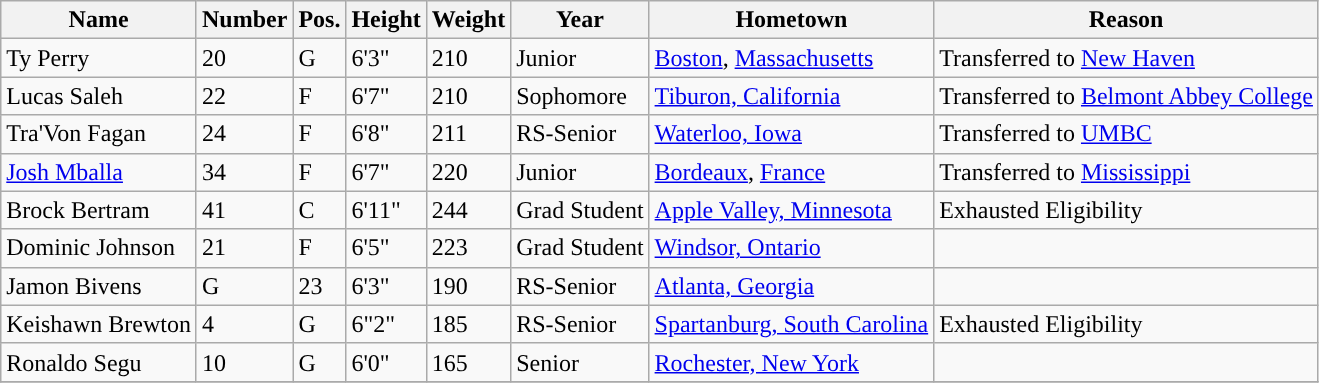<table class="wikitable sortable" border="1">
<tr align=center>
<th>Name</th>
<th>Number</th>
<th>Pos.</th>
<th>Height</th>
<th>Weight</th>
<th>Year</th>
<th>Hometown</th>
<th>Reason</th>
</tr>
<tr>
<td>Ty Perry</td>
<td>20</td>
<td>G</td>
<td>6'3"</td>
<td>210</td>
<td>Junior</td>
<td><a href='#'>Boston</a>, <a href='#'>Massachusetts</a></td>
<td>Transferred to <a href='#'>New Haven</a></td>
</tr>
<tr>
<td>Lucas Saleh</td>
<td>22</td>
<td>F</td>
<td>6'7"</td>
<td>210</td>
<td>Sophomore</td>
<td><a href='#'>Tiburon, California</a></td>
<td>Transferred to <a href='#'>Belmont Abbey College</a></td>
</tr>
<tr>
<td>Tra'Von Fagan</td>
<td>24</td>
<td>F</td>
<td>6'8"</td>
<td>211</td>
<td>RS-Senior</td>
<td><a href='#'>Waterloo, Iowa</a></td>
<td>Transferred to <a href='#'>UMBC</a></td>
</tr>
<tr>
<td><a href='#'>Josh Mballa</a></td>
<td>34</td>
<td>F</td>
<td>6'7"</td>
<td>220</td>
<td>Junior</td>
<td><a href='#'>Bordeaux</a>, <a href='#'>France</a></td>
<td>Transferred to <a href='#'>Mississippi</a></td>
</tr>
<tr>
<td>Brock Bertram</td>
<td>41</td>
<td>C</td>
<td>6'11"</td>
<td>244</td>
<td>Grad Student</td>
<td><a href='#'>Apple Valley, Minnesota</a></td>
<td>Exhausted Eligibility</td>
</tr>
<tr>
<td>Dominic Johnson</td>
<td>21</td>
<td>F</td>
<td>6'5"</td>
<td>223</td>
<td>Grad Student</td>
<td><a href='#'>Windsor, Ontario</a></td>
<td></td>
</tr>
<tr>
<td>Jamon Bivens</td>
<td>G</td>
<td>23</td>
<td>6'3"</td>
<td>190</td>
<td>RS-Senior</td>
<td><a href='#'>Atlanta, Georgia</a></td>
<td></td>
</tr>
<tr>
<td>Keishawn Brewton</td>
<td>4</td>
<td>G</td>
<td>6"2"</td>
<td>185</td>
<td>RS-Senior</td>
<td><a href='#'>Spartanburg, South Carolina</a></td>
<td>Exhausted Eligibility</td>
</tr>
<tr>
<td>Ronaldo Segu</td>
<td>10</td>
<td>G</td>
<td>6'0"</td>
<td>165</td>
<td>Senior</td>
<td><a href='#'>Rochester, New York</a></td>
<td></td>
</tr>
<tr>
</tr>
</table>
